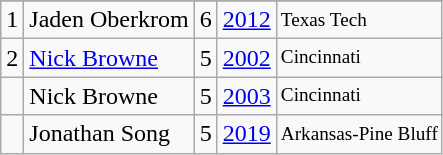<table class="wikitable">
<tr>
</tr>
<tr>
<td>1</td>
<td>Jaden Oberkrom</td>
<td>6</td>
<td><a href='#'>2012</a></td>
<td style="font-size:80%;">Texas Tech</td>
</tr>
<tr>
<td>2</td>
<td><a href='#'>Nick Browne</a></td>
<td>5</td>
<td><a href='#'>2002</a></td>
<td style="font-size:80%;">Cincinnati</td>
</tr>
<tr>
<td></td>
<td>Nick Browne</td>
<td>5</td>
<td><a href='#'>2003</a></td>
<td style="font-size:80%;">Cincinnati</td>
</tr>
<tr>
<td></td>
<td>Jonathan Song</td>
<td>5</td>
<td><a href='#'>2019</a></td>
<td style="font-size:80%;">Arkansas-Pine Bluff</td>
</tr>
</table>
